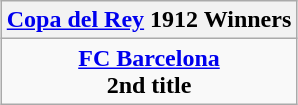<table class="wikitable" style="text-align: center; margin: 0 auto;">
<tr>
<th><a href='#'>Copa del Rey</a> 1912 Winners</th>
</tr>
<tr>
<td><strong><a href='#'>FC Barcelona</a></strong><br><strong>2nd title</strong></td>
</tr>
</table>
